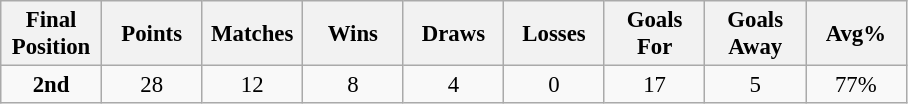<table class="wikitable" style="font-size: 95%; text-align: center;">
<tr>
<th width=60>Final Position</th>
<th width=60>Points</th>
<th width=60>Matches</th>
<th width=60>Wins</th>
<th width=60>Draws</th>
<th width=60>Losses</th>
<th width=60>Goals For</th>
<th width=60>Goals Away</th>
<th width=60>Avg%</th>
</tr>
<tr>
<td><strong>2nd</strong></td>
<td>28</td>
<td>12</td>
<td>8</td>
<td>4</td>
<td>0</td>
<td>17</td>
<td>5</td>
<td>77%</td>
</tr>
</table>
